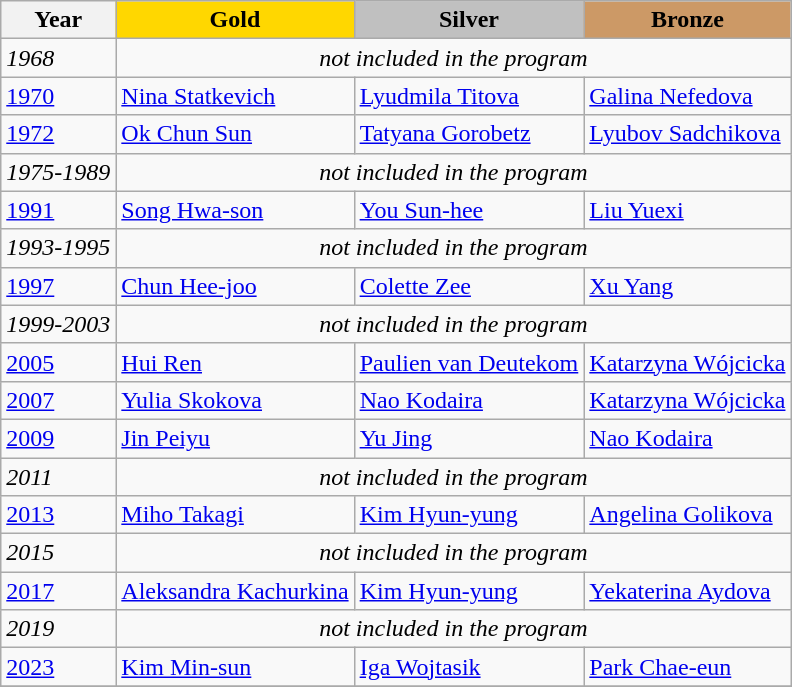<table class="wikitable">
<tr>
<th>Year</th>
<td align=center bgcolor=gold><strong>Gold</strong></td>
<td align=center bgcolor=silver><strong>Silver</strong></td>
<td align=center bgcolor=cc9966><strong>Bronze</strong></td>
</tr>
<tr>
<td><em>1968</em></td>
<td colspan=3 align=center><em>not included in the program</em></td>
</tr>
<tr>
<td><a href='#'>1970</a></td>
<td> <a href='#'>Nina Statkevich</a></td>
<td> <a href='#'>Lyudmila Titova</a></td>
<td> <a href='#'>Galina Nefedova</a></td>
</tr>
<tr>
<td><a href='#'>1972</a></td>
<td> <a href='#'>Ok Chun Sun</a></td>
<td> <a href='#'>Tatyana Gorobetz</a></td>
<td> <a href='#'>Lyubov Sadchikova</a></td>
</tr>
<tr>
<td><em>1975-1989</em></td>
<td colspan=3 align=center><em>not included in the program</em></td>
</tr>
<tr>
<td><a href='#'>1991</a></td>
<td> <a href='#'>Song Hwa-son</a></td>
<td> <a href='#'>You Sun-hee</a></td>
<td> <a href='#'>Liu Yuexi</a></td>
</tr>
<tr>
<td><em>1993-1995</em></td>
<td colspan=3 align=center><em>not included in the program</em></td>
</tr>
<tr>
<td><a href='#'>1997</a></td>
<td> <a href='#'>Chun Hee-joo</a></td>
<td> <a href='#'>Colette Zee</a></td>
<td> <a href='#'>Xu Yang</a></td>
</tr>
<tr>
<td><em>1999-2003</em></td>
<td colspan=3 align=center><em>not included in the program</em></td>
</tr>
<tr>
<td><a href='#'>2005</a></td>
<td> <a href='#'>Hui Ren</a></td>
<td> <a href='#'>Paulien van Deutekom</a></td>
<td> <a href='#'>Katarzyna Wójcicka</a></td>
</tr>
<tr>
<td><a href='#'>2007</a></td>
<td> <a href='#'>Yulia Skokova</a></td>
<td> <a href='#'>Nao Kodaira</a></td>
<td> <a href='#'>Katarzyna Wójcicka</a></td>
</tr>
<tr>
<td><a href='#'>2009</a></td>
<td> <a href='#'>Jin Peiyu</a></td>
<td> <a href='#'>Yu Jing</a></td>
<td> <a href='#'>Nao Kodaira</a></td>
</tr>
<tr>
<td><em>2011</em></td>
<td colspan=3 align=center><em>not included in the program</em></td>
</tr>
<tr>
<td><a href='#'>2013</a></td>
<td> <a href='#'>Miho Takagi</a></td>
<td> <a href='#'>Kim Hyun-yung</a></td>
<td> <a href='#'>Angelina Golikova</a></td>
</tr>
<tr>
<td><em>2015</em></td>
<td colspan=3 align=center><em>not included in the program</em></td>
</tr>
<tr>
<td><a href='#'>2017</a></td>
<td> <a href='#'>Aleksandra Kachurkina</a></td>
<td> <a href='#'>Kim Hyun-yung</a></td>
<td> <a href='#'>Yekaterina Aydova</a></td>
</tr>
<tr>
<td><em>2019</em></td>
<td colspan=3 align=center><em>not included in the program</em></td>
</tr>
<tr>
<td><a href='#'>2023</a></td>
<td> <a href='#'>Kim Min-sun</a></td>
<td> <a href='#'>Iga Wojtasik</a></td>
<td> <a href='#'>Park Chae-eun</a></td>
</tr>
<tr>
</tr>
</table>
